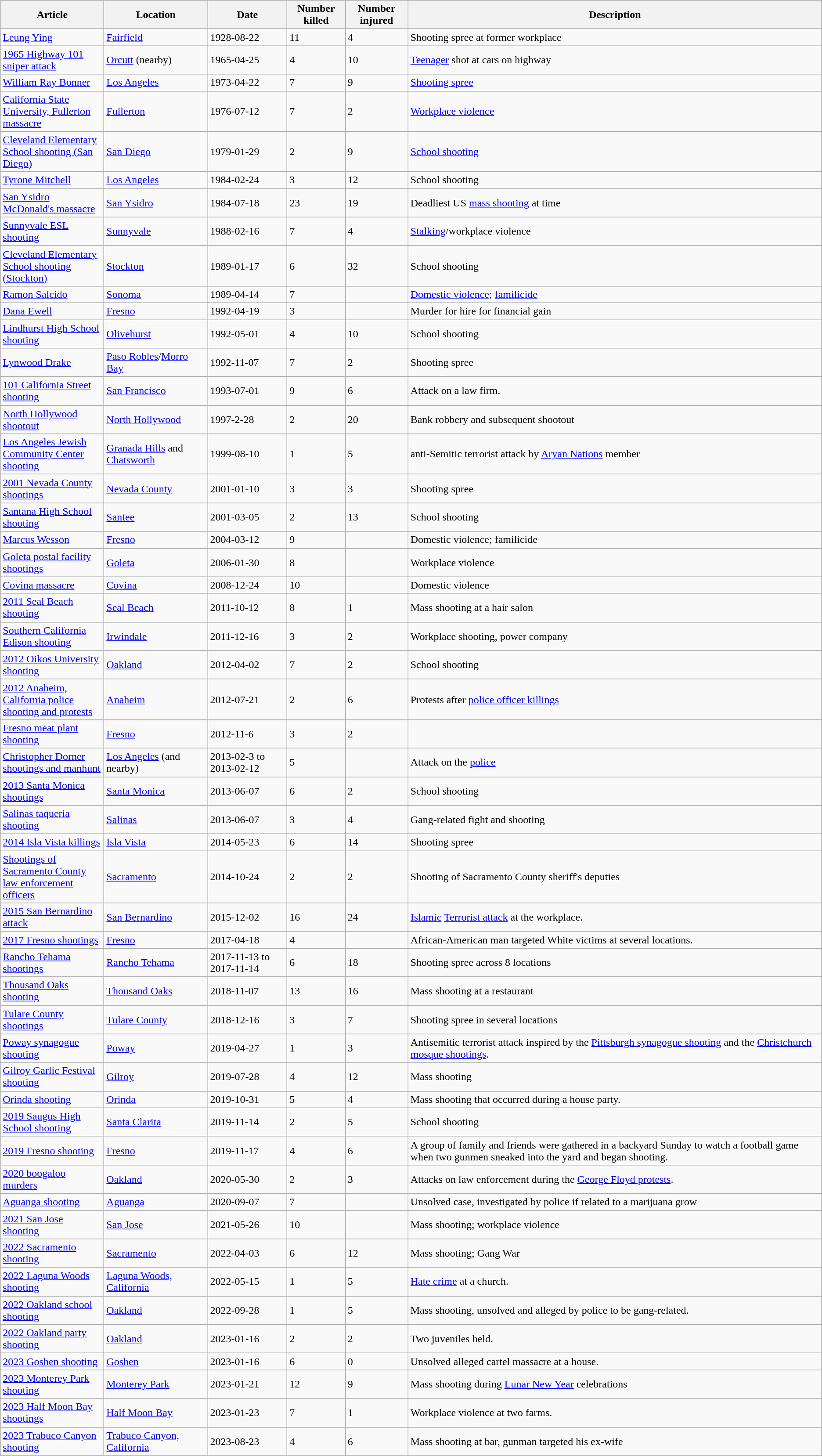<table class="wikitable sortable">
<tr>
<th width=150>Article</th>
<th>Location</th>
<th>Date</th>
<th>Number killed</th>
<th>Number injured</th>
<th>Description</th>
</tr>
<tr>
<td><a href='#'>Leung Ying</a></td>
<td><a href='#'>Fairfield</a></td>
<td>1928-08-22</td>
<td>11</td>
<td>4</td>
<td>Shooting spree at former workplace</td>
</tr>
<tr>
<td><a href='#'>1965 Highway 101 sniper attack</a></td>
<td><a href='#'>Orcutt</a> (nearby)</td>
<td>1965-04-25</td>
<td>4</td>
<td>10</td>
<td><a href='#'>Teenager</a> shot at cars on highway</td>
</tr>
<tr>
<td><a href='#'>William Ray Bonner</a></td>
<td><a href='#'>Los Angeles</a></td>
<td>1973-04-22</td>
<td>7</td>
<td>9</td>
<td><a href='#'>Shooting spree</a></td>
</tr>
<tr>
<td><a href='#'>California State University, Fullerton massacre</a></td>
<td><a href='#'>Fullerton</a></td>
<td>1976-07-12</td>
<td>7</td>
<td>2</td>
<td><a href='#'>Workplace violence</a></td>
</tr>
<tr>
<td><a href='#'>Cleveland Elementary School shooting (San Diego)</a></td>
<td><a href='#'>San Diego</a></td>
<td>1979-01-29</td>
<td>2</td>
<td>9</td>
<td><a href='#'>School shooting</a></td>
</tr>
<tr>
<td><a href='#'>Tyrone Mitchell</a></td>
<td><a href='#'>Los Angeles</a></td>
<td>1984-02-24</td>
<td>3</td>
<td>12</td>
<td>School shooting</td>
</tr>
<tr>
<td><a href='#'>San Ysidro McDonald's massacre</a></td>
<td><a href='#'>San Ysidro</a></td>
<td>1984-07-18</td>
<td>23</td>
<td>19</td>
<td>Deadliest US <a href='#'>mass shooting</a> at time</td>
</tr>
<tr>
<td><a href='#'>Sunnyvale ESL shooting</a></td>
<td><a href='#'>Sunnyvale</a></td>
<td>1988-02-16</td>
<td>7</td>
<td>4</td>
<td><a href='#'>Stalking</a>/workplace violence</td>
</tr>
<tr>
<td><a href='#'>Cleveland Elementary School shooting (Stockton)</a></td>
<td><a href='#'>Stockton</a></td>
<td>1989-01-17</td>
<td>6</td>
<td>32</td>
<td>School shooting</td>
</tr>
<tr>
<td><a href='#'>Ramon Salcido</a></td>
<td><a href='#'>Sonoma</a></td>
<td>1989-04-14</td>
<td>7</td>
<td></td>
<td><a href='#'>Domestic violence</a>; <a href='#'>familicide</a></td>
</tr>
<tr>
<td><a href='#'>Dana Ewell</a></td>
<td><a href='#'>Fresno</a></td>
<td>1992-04-19</td>
<td>3</td>
<td></td>
<td>Murder for hire for financial gain</td>
</tr>
<tr>
<td><a href='#'>Lindhurst High School shooting</a></td>
<td><a href='#'>Olivehurst</a></td>
<td>1992-05-01</td>
<td>4</td>
<td>10</td>
<td>School shooting</td>
</tr>
<tr>
<td><a href='#'>Lynwood Drake</a></td>
<td><a href='#'>Paso Robles</a>/<a href='#'>Morro Bay</a></td>
<td>1992-11-07</td>
<td>7</td>
<td>2</td>
<td>Shooting spree</td>
</tr>
<tr>
<td><a href='#'>101 California Street shooting</a></td>
<td><a href='#'>San Francisco</a></td>
<td>1993-07-01</td>
<td>9</td>
<td>6</td>
<td>Attack on a law firm.</td>
</tr>
<tr>
<td><a href='#'>North Hollywood shootout</a></td>
<td><a href='#'>North Hollywood</a></td>
<td>1997-2-28</td>
<td>2</td>
<td>20</td>
<td>Bank robbery and subsequent shootout</td>
</tr>
<tr>
<td><a href='#'>Los Angeles Jewish Community Center shooting</a></td>
<td><a href='#'>Granada Hills</a> and <a href='#'>Chatsworth</a></td>
<td>1999-08-10</td>
<td>1</td>
<td>5</td>
<td>anti-Semitic terrorist attack by <a href='#'>Aryan Nations</a> member</td>
</tr>
<tr>
<td><a href='#'>2001 Nevada County shootings</a></td>
<td><a href='#'>Nevada County</a></td>
<td>2001-01-10</td>
<td>3</td>
<td>3</td>
<td>Shooting spree</td>
</tr>
<tr>
<td><a href='#'>Santana High School shooting</a></td>
<td><a href='#'>Santee</a></td>
<td>2001-03-05</td>
<td>2</td>
<td>13</td>
<td>School shooting</td>
</tr>
<tr>
<td><a href='#'>Marcus Wesson</a></td>
<td><a href='#'>Fresno</a></td>
<td>2004-03-12</td>
<td>9</td>
<td></td>
<td>Domestic violence; familicide</td>
</tr>
<tr>
<td><a href='#'>Goleta postal facility shootings</a></td>
<td><a href='#'>Goleta</a></td>
<td>2006-01-30</td>
<td>8</td>
<td></td>
<td>Workplace violence</td>
</tr>
<tr>
<td><a href='#'>Covina massacre</a></td>
<td><a href='#'>Covina</a></td>
<td>2008-12-24</td>
<td>10</td>
<td></td>
<td>Domestic violence</td>
</tr>
<tr>
<td><a href='#'>2011 Seal Beach shooting</a></td>
<td><a href='#'>Seal Beach</a></td>
<td>2011-10-12</td>
<td>8</td>
<td>1</td>
<td>Mass shooting at a hair salon</td>
</tr>
<tr>
<td><a href='#'>Southern California Edison shooting</a></td>
<td><a href='#'>Irwindale</a></td>
<td>2011-12-16</td>
<td>3</td>
<td>2</td>
<td>Workplace shooting, power company</td>
</tr>
<tr>
<td><a href='#'>2012 Oikos University shooting</a></td>
<td><a href='#'>Oakland</a></td>
<td>2012-04-02</td>
<td>7</td>
<td>2</td>
<td>School shooting</td>
</tr>
<tr>
<td><a href='#'>2012 Anaheim, California police shooting and protests</a></td>
<td><a href='#'>Anaheim</a></td>
<td>2012-07-21</td>
<td>2</td>
<td>6</td>
<td>Protests after <a href='#'>police officer killings</a></td>
</tr>
<tr>
</tr>
<tr>
<td><a href='#'>Fresno meat plant shooting</a></td>
<td><a href='#'>Fresno</a></td>
<td>2012-11-6</td>
<td>3</td>
<td>2</td>
</tr>
<tr>
<td><a href='#'>Christopher Dorner shootings and manhunt</a></td>
<td><a href='#'>Los Angeles</a> (and nearby)</td>
<td>2013-02-3 to 2013-02-12</td>
<td>5</td>
<td></td>
<td>Attack on the <a href='#'>police</a></td>
</tr>
<tr>
<td><a href='#'>2013 Santa Monica shootings</a></td>
<td><a href='#'>Santa Monica</a></td>
<td>2013-06-07</td>
<td>6</td>
<td>2</td>
<td>School shooting</td>
</tr>
<tr>
<td><a href='#'>Salinas taqueria shooting</a></td>
<td><a href='#'>Salinas</a></td>
<td>2013-06-07</td>
<td>3</td>
<td>4</td>
<td>Gang-related fight and shooting</td>
</tr>
<tr>
<td><a href='#'>2014 Isla Vista killings</a></td>
<td><a href='#'>Isla Vista</a></td>
<td>2014-05-23</td>
<td>6</td>
<td>14</td>
<td>Shooting spree</td>
</tr>
<tr>
<td><a href='#'>Shootings of Sacramento County law enforcement officers</a></td>
<td><a href='#'>Sacramento</a></td>
<td>2014-10-24</td>
<td>2</td>
<td>2</td>
<td>Shooting of Sacramento County sheriff's deputies</td>
</tr>
<tr>
<td><a href='#'>2015 San Bernardino attack</a></td>
<td><a href='#'>San Bernardino</a></td>
<td>2015-12-02</td>
<td>16</td>
<td>24</td>
<td><a href='#'>Islamic</a> <a href='#'>Terrorist attack</a> at the workplace.</td>
</tr>
<tr>
<td><a href='#'>2017 Fresno shootings</a></td>
<td><a href='#'>Fresno</a></td>
<td>2017-04-18</td>
<td>4</td>
<td></td>
<td>African-American man targeted White victims at several locations.</td>
</tr>
<tr>
<td><a href='#'>Rancho Tehama shootings</a></td>
<td><a href='#'>Rancho Tehama</a></td>
<td>2017-11-13 to 2017-11-14</td>
<td>6</td>
<td>18</td>
<td>Shooting spree across 8 locations</td>
</tr>
<tr>
<td><a href='#'>Thousand Oaks shooting</a></td>
<td><a href='#'>Thousand Oaks</a></td>
<td>2018-11-07</td>
<td>13</td>
<td>16</td>
<td>Mass shooting at a restaurant</td>
</tr>
<tr>
<td><a href='#'>Tulare County shootings</a></td>
<td><a href='#'>Tulare County</a></td>
<td>2018-12-16</td>
<td>3</td>
<td>7</td>
<td>Shooting spree in several locations</td>
</tr>
<tr>
<td><a href='#'>Poway synagogue shooting</a></td>
<td><a href='#'>Poway</a></td>
<td>2019-04-27</td>
<td>1</td>
<td>3</td>
<td>Antisemitic terrorist attack inspired by the <a href='#'>Pittsburgh synagogue shooting</a> and the <a href='#'>Christchurch mosque shootings</a>.</td>
</tr>
<tr>
<td><a href='#'>Gilroy Garlic Festival shooting</a></td>
<td><a href='#'>Gilroy</a></td>
<td>2019-07-28</td>
<td>4</td>
<td>12</td>
<td>Mass shooting</td>
</tr>
<tr>
<td><a href='#'>Orinda shooting</a></td>
<td><a href='#'>Orinda</a></td>
<td>2019-10-31</td>
<td>5</td>
<td>4</td>
<td>Mass shooting that occurred during a house party.</td>
</tr>
<tr>
<td><a href='#'>2019 Saugus High School shooting</a></td>
<td><a href='#'>Santa Clarita</a></td>
<td>2019-11-14</td>
<td>2</td>
<td>5</td>
<td>School shooting</td>
</tr>
<tr>
<td><a href='#'>2019 Fresno shooting</a></td>
<td><a href='#'>Fresno</a></td>
<td>2019-11-17</td>
<td>4</td>
<td>6</td>
<td>A group of family and friends were gathered in a backyard Sunday to watch a football game when two gunmen sneaked into the yard and began shooting.</td>
</tr>
<tr>
<td><a href='#'>2020 boogaloo murders</a></td>
<td><a href='#'>Oakland</a></td>
<td>2020-05-30</td>
<td>2</td>
<td>3</td>
<td>Attacks on law enforcement during the <a href='#'>George Floyd protests</a>.</td>
</tr>
<tr>
<td><a href='#'>Aguanga shooting</a></td>
<td><a href='#'>Aguanga</a></td>
<td>2020-09-07</td>
<td>7</td>
<td></td>
<td>Unsolved case, investigated by police if related to a marijuana grow</td>
</tr>
<tr>
<td><a href='#'>2021 San Jose shooting</a></td>
<td><a href='#'>San Jose</a></td>
<td>2021-05-26</td>
<td>10</td>
<td></td>
<td>Mass shooting; workplace violence</td>
</tr>
<tr>
<td><a href='#'>2022 Sacramento shooting</a></td>
<td><a href='#'>Sacramento</a></td>
<td>2022-04-03</td>
<td>6</td>
<td>12</td>
<td>Mass shooting; Gang War</td>
</tr>
<tr>
<td><a href='#'>2022 Laguna Woods shooting</a></td>
<td><a href='#'>Laguna Woods, California</a></td>
<td>2022-05-15</td>
<td>1</td>
<td>5</td>
<td><a href='#'>Hate crime</a> at a church.</td>
</tr>
<tr>
<td><a href='#'>2022 Oakland school shooting</a></td>
<td><a href='#'>Oakland</a></td>
<td>2022-09-28</td>
<td>1</td>
<td>5</td>
<td>Mass shooting, unsolved and alleged by police to be gang-related.</td>
</tr>
<tr>
<td><a href='#'>2022 Oakland party shooting</a></td>
<td><a href='#'>Oakland</a></td>
<td>2023-01-16</td>
<td>2</td>
<td>2</td>
<td>Two juveniles held.</td>
</tr>
<tr>
<td><a href='#'>2023 Goshen shooting</a></td>
<td><a href='#'>Goshen</a></td>
<td>2023-01-16</td>
<td>6</td>
<td>0</td>
<td>Unsolved alleged cartel massacre at a house.</td>
</tr>
<tr>
<td><a href='#'>2023 Monterey Park shooting</a></td>
<td><a href='#'>Monterey Park</a></td>
<td>2023-01-21</td>
<td>12</td>
<td>9</td>
<td>Mass shooting during <a href='#'>Lunar New Year</a> celebrations</td>
</tr>
<tr>
<td><a href='#'>2023 Half Moon Bay shootings</a></td>
<td><a href='#'>Half Moon Bay</a></td>
<td>2023-01-23</td>
<td>7</td>
<td>1</td>
<td>Workplace violence at two farms.</td>
</tr>
<tr>
<td><a href='#'>2023 Trabuco Canyon shooting</a></td>
<td><a href='#'>Trabuco Canyon, California</a></td>
<td>2023-08-23</td>
<td>4</td>
<td>6</td>
<td>Mass shooting at bar, gunman targeted his ex-wife</td>
</tr>
</table>
